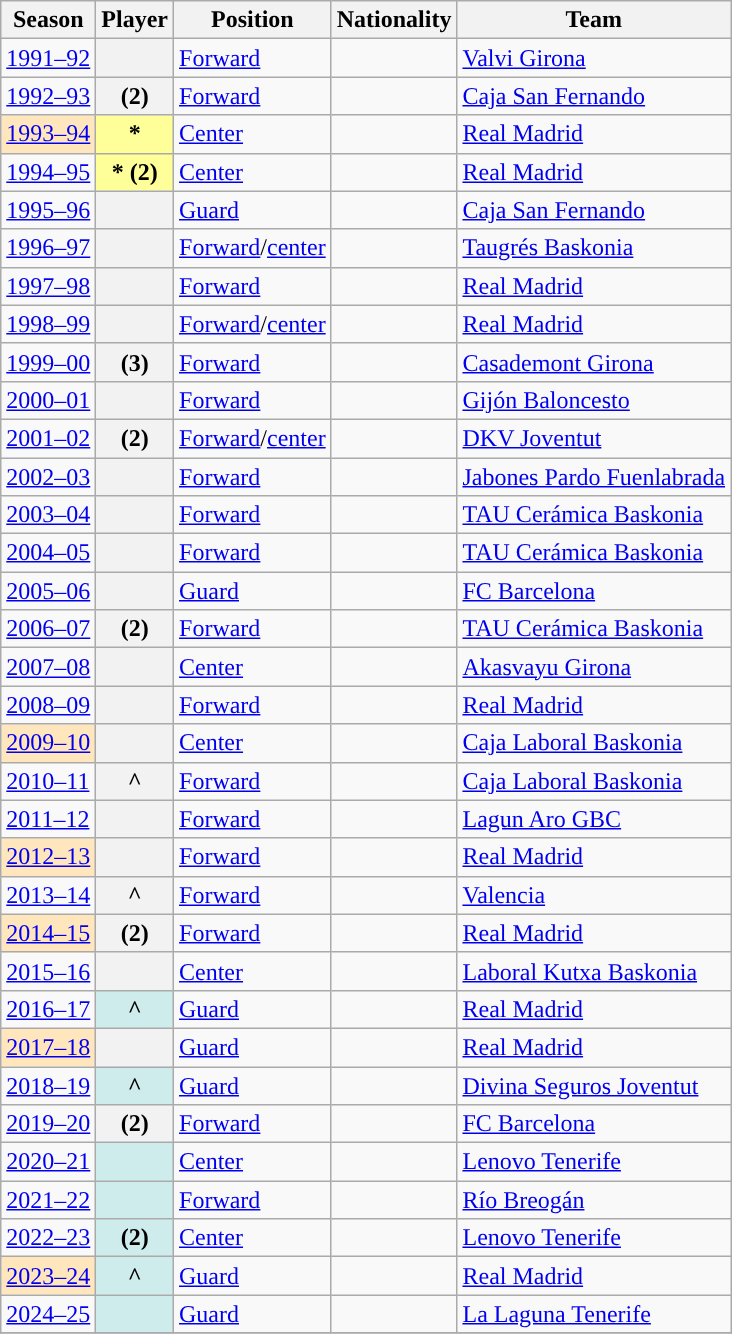<table class="wikitable plainrowheaders sortable" summary="Season (sortable), Player (sortable), Position (sortable), Nationality (sortable) and Team (sortable)">
<tr>
<th scope="col">Season</th>
<th scope="col">Player</th>
<th scope="col">Position</th>
<th scope="col">Nationality</th>
<th scope="col">Team</th>
</tr>
<tr>
<td><a href='#'>1991–92</a></td>
<th scope="row"></th>
<td><a href='#'>Forward</a></td>
<td></td>
<td><a href='#'>Valvi Girona</a></td>
</tr>
<tr>
<td><a href='#'>1992–93</a></td>
<th scope="row"> (2)</th>
<td><a href='#'>Forward</a></td>
<td></td>
<td><a href='#'>Caja San Fernando</a></td>
</tr>
<tr>
<td style="background-color:#FFE6BD"><a href='#'>1993–94</a></td>
<th scope="row" style="background-color:#FFFF99;">*</th>
<td><a href='#'>Center</a></td>
<td></td>
<td><a href='#'>Real Madrid</a></td>
</tr>
<tr>
<td><a href='#'>1994–95</a></td>
<th scope="row" style="background-color:#FFFF99;">* (2)</th>
<td><a href='#'>Center</a></td>
<td></td>
<td><a href='#'>Real Madrid</a></td>
</tr>
<tr>
<td><a href='#'>1995–96</a></td>
<th scope="row"></th>
<td><a href='#'>Guard</a></td>
<td></td>
<td><a href='#'>Caja San Fernando</a></td>
</tr>
<tr>
<td><a href='#'>1996–97</a></td>
<th scope="row"></th>
<td><a href='#'>Forward</a>/<a href='#'>center</a></td>
<td></td>
<td><a href='#'>Taugrés Baskonia</a></td>
</tr>
<tr>
<td><a href='#'>1997–98</a></td>
<th scope="row"></th>
<td><a href='#'>Forward</a></td>
<td></td>
<td><a href='#'>Real Madrid</a></td>
</tr>
<tr>
<td><a href='#'>1998–99</a></td>
<th scope="row"></th>
<td><a href='#'>Forward</a>/<a href='#'>center</a></td>
<td></td>
<td><a href='#'>Real Madrid</a></td>
</tr>
<tr>
<td><a href='#'>1999–00</a></td>
<th scope="row"> (3)</th>
<td><a href='#'>Forward</a></td>
<td></td>
<td><a href='#'>Casademont Girona</a></td>
</tr>
<tr>
<td><a href='#'>2000–01</a></td>
<th scope="row"></th>
<td><a href='#'>Forward</a></td>
<td></td>
<td><a href='#'>Gijón Baloncesto</a></td>
</tr>
<tr>
<td><a href='#'>2001–02</a></td>
<th scope="row"> (2)</th>
<td><a href='#'>Forward</a>/<a href='#'>center</a></td>
<td></td>
<td><a href='#'>DKV Joventut</a></td>
</tr>
<tr>
<td><a href='#'>2002–03</a></td>
<th scope="row"></th>
<td><a href='#'>Forward</a></td>
<td></td>
<td><a href='#'>Jabones Pardo Fuenlabrada</a></td>
</tr>
<tr>
<td><a href='#'>2003–04</a></td>
<th scope="row"></th>
<td><a href='#'>Forward</a></td>
<td></td>
<td><a href='#'>TAU Cerámica Baskonia</a></td>
</tr>
<tr>
<td><a href='#'>2004–05</a></td>
<th scope="row"></th>
<td><a href='#'>Forward</a></td>
<td></td>
<td><a href='#'>TAU Cerámica Baskonia</a></td>
</tr>
<tr>
<td><a href='#'>2005–06</a></td>
<th scope="row"></th>
<td><a href='#'>Guard</a></td>
<td></td>
<td><a href='#'>FC Barcelona</a></td>
</tr>
<tr>
<td><a href='#'>2006–07</a></td>
<th scope="row"> (2)</th>
<td><a href='#'>Forward</a></td>
<td></td>
<td><a href='#'>TAU Cerámica Baskonia</a></td>
</tr>
<tr>
<td><a href='#'>2007–08</a></td>
<th scope="row"></th>
<td><a href='#'>Center</a></td>
<td></td>
<td><a href='#'>Akasvayu Girona</a></td>
</tr>
<tr>
<td><a href='#'>2008–09</a></td>
<th scope="row"></th>
<td><a href='#'>Forward</a></td>
<td></td>
<td><a href='#'>Real Madrid</a></td>
</tr>
<tr>
<td style="background-color:#FFE6BD;"><a href='#'>2009–10</a></td>
<th scope="row"></th>
<td><a href='#'>Center</a></td>
<td></td>
<td><a href='#'>Caja Laboral Baskonia</a></td>
</tr>
<tr>
<td><a href='#'>2010–11</a></td>
<th scope="row">^</th>
<td><a href='#'>Forward</a></td>
<td></td>
<td><a href='#'>Caja Laboral Baskonia</a></td>
</tr>
<tr>
<td><a href='#'>2011–12</a></td>
<th scope="row"></th>
<td><a href='#'>Forward</a></td>
<td></td>
<td><a href='#'>Lagun Aro GBC</a></td>
</tr>
<tr>
<td style="background-color:#FFE6BD;"><a href='#'>2012–13</a></td>
<th scope="row"></th>
<td><a href='#'>Forward</a></td>
<td></td>
<td><a href='#'>Real Madrid</a></td>
</tr>
<tr>
<td><a href='#'>2013–14</a></td>
<th scope="row">^</th>
<td><a href='#'>Forward</a></td>
<td></td>
<td><a href='#'>Valencia</a></td>
</tr>
<tr>
<td style="background-color:#FFE6BD;"><a href='#'>2014–15</a></td>
<th scope="row"> (2)</th>
<td><a href='#'>Forward</a></td>
<td></td>
<td><a href='#'>Real Madrid</a></td>
</tr>
<tr>
<td><a href='#'>2015–16</a></td>
<th scope="row"></th>
<td><a href='#'>Center</a></td>
<td></td>
<td><a href='#'>Laboral Kutxa Baskonia</a></td>
</tr>
<tr>
<td><a href='#'>2016–17</a></td>
<th scope="row"  style="background-color:#CFECEC;">^</th>
<td><a href='#'>Guard</a></td>
<td></td>
<td><a href='#'>Real Madrid</a></td>
</tr>
<tr>
<td style="background-color:#FFE6BD"><a href='#'>2017–18</a></td>
<th scope="row"></th>
<td><a href='#'>Guard</a></td>
<td></td>
<td><a href='#'>Real Madrid</a></td>
</tr>
<tr>
<td><a href='#'>2018–19</a></td>
<th scope="row"  style="background-color:#CFECEC;">^</th>
<td><a href='#'>Guard</a></td>
<td></td>
<td><a href='#'>Divina Seguros Joventut</a></td>
</tr>
<tr>
<td><a href='#'>2019–20</a></td>
<th scope="row"> (2)</th>
<td><a href='#'>Forward</a></td>
<td></td>
<td><a href='#'>FC Barcelona</a></td>
</tr>
<tr>
<td><a href='#'>2020–21</a></td>
<th scope="row"  style="background-color:#CFECEC;"></th>
<td><a href='#'>Center</a></td>
<td></td>
<td><a href='#'>Lenovo Tenerife</a></td>
</tr>
<tr>
<td><a href='#'>2021–22</a></td>
<th scope="row"  style="background-color:#CFECEC;"></th>
<td><a href='#'>Forward</a></td>
<td></td>
<td><a href='#'>Río Breogán</a></td>
</tr>
<tr>
<td><a href='#'>2022–23</a></td>
<th scope="row"  style="background-color:#CFECEC;"> (2)</th>
<td><a href='#'>Center</a></td>
<td></td>
<td><a href='#'>Lenovo Tenerife</a></td>
</tr>
<tr>
<td style="background-color:#FFE6BD"><a href='#'>2023–24</a></td>
<th scope="row"  style="background-color:#CFECEC;">^</th>
<td><a href='#'>Guard</a></td>
<td></td>
<td><a href='#'>Real Madrid</a></td>
</tr>
<tr>
<td><a href='#'>2024–25</a></td>
<th scope="row"  style="background-color:#CFECEC;"></th>
<td><a href='#'>Guard</a></td>
<td></td>
<td><a href='#'>La Laguna Tenerife</a></td>
</tr>
<tr>
</tr>
</table>
